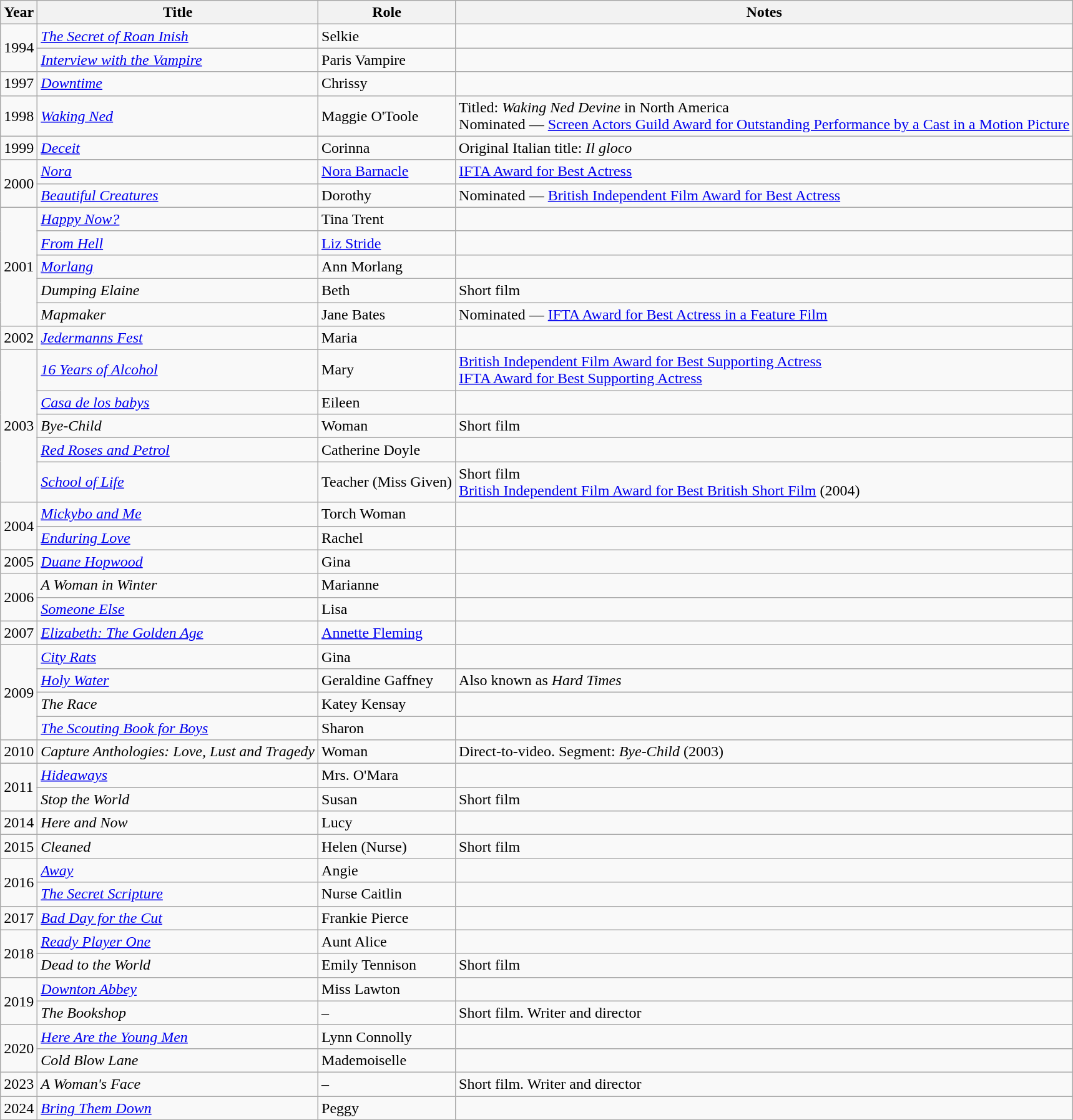<table class="wikitable">
<tr>
<th>Year</th>
<th>Title</th>
<th>Role</th>
<th>Notes</th>
</tr>
<tr>
<td rowspan="2">1994</td>
<td><em><a href='#'>The Secret of Roan Inish</a></em></td>
<td>Selkie</td>
<td></td>
</tr>
<tr>
<td><em><a href='#'>Interview with the Vampire</a></em></td>
<td>Paris Vampire</td>
<td></td>
</tr>
<tr>
<td>1997</td>
<td><em><a href='#'>Downtime</a></em></td>
<td>Chrissy</td>
<td></td>
</tr>
<tr>
<td>1998</td>
<td><em><a href='#'>Waking Ned</a></em></td>
<td>Maggie O'Toole</td>
<td>Titled: <em>Waking Ned Devine</em> in North America<br>Nominated — <a href='#'>Screen Actors Guild Award for Outstanding Performance by a Cast in a Motion Picture</a></td>
</tr>
<tr>
<td>1999</td>
<td><a href='#'><em>Deceit</em></a></td>
<td>Corinna</td>
<td>Original Italian title: <em>Il gloco</em></td>
</tr>
<tr>
<td rowspan="2">2000</td>
<td><a href='#'><em>Nora</em></a></td>
<td><a href='#'>Nora Barnacle</a></td>
<td><a href='#'>IFTA Award for Best Actress</a></td>
</tr>
<tr>
<td><em><a href='#'>Beautiful Creatures</a></em></td>
<td>Dorothy</td>
<td>Nominated — <a href='#'>British Independent Film Award for Best Actress</a></td>
</tr>
<tr>
<td rowspan="5">2001</td>
<td><em><a href='#'>Happy Now?</a></em></td>
<td>Tina Trent</td>
<td></td>
</tr>
<tr>
<td><a href='#'><em>From Hell</em></a></td>
<td><a href='#'>Liz Stride</a></td>
<td></td>
</tr>
<tr>
<td><em><a href='#'>Morlang</a></em></td>
<td>Ann Morlang</td>
<td></td>
</tr>
<tr>
<td><em>Dumping Elaine</em></td>
<td>Beth</td>
<td>Short film</td>
</tr>
<tr>
<td><em>Mapmaker</em></td>
<td>Jane Bates</td>
<td>Nominated — <a href='#'>IFTA Award for Best Actress in a Feature Film</a></td>
</tr>
<tr>
<td>2002</td>
<td><em><a href='#'>Jedermanns Fest</a></em></td>
<td>Maria</td>
<td></td>
</tr>
<tr>
<td rowspan="5">2003</td>
<td><em><a href='#'>16 Years of Alcohol</a></em></td>
<td>Mary</td>
<td><a href='#'>British Independent Film Award for Best Supporting Actress</a><br><a href='#'>IFTA Award for Best Supporting Actress</a></td>
</tr>
<tr>
<td><em><a href='#'>Casa de los babys</a></em></td>
<td>Eileen</td>
<td></td>
</tr>
<tr>
<td><em>Bye-Child</em></td>
<td>Woman</td>
<td>Short film</td>
</tr>
<tr>
<td><em><a href='#'>Red Roses and Petrol</a></em></td>
<td>Catherine Doyle</td>
<td></td>
</tr>
<tr>
<td><em><a href='#'>School of Life</a></em></td>
<td>Teacher (Miss Given)</td>
<td>Short film<br><a href='#'>British Independent Film Award for Best British Short Film</a> (2004)</td>
</tr>
<tr>
<td rowspan="2">2004</td>
<td><em><a href='#'>Mickybo and Me</a></em></td>
<td>Torch Woman</td>
<td></td>
</tr>
<tr>
<td><a href='#'><em>Enduring Love</em></a></td>
<td>Rachel</td>
<td></td>
</tr>
<tr>
<td>2005</td>
<td><em><a href='#'>Duane Hopwood</a></em></td>
<td>Gina</td>
<td></td>
</tr>
<tr>
<td rowspan="2">2006</td>
<td><em>A Woman in Winter</em></td>
<td>Marianne</td>
<td></td>
</tr>
<tr>
<td><a href='#'><em>Someone Else</em></a></td>
<td>Lisa</td>
<td></td>
</tr>
<tr>
<td>2007</td>
<td><em><a href='#'>Elizabeth: The Golden Age</a></em></td>
<td><a href='#'>Annette Fleming</a></td>
<td></td>
</tr>
<tr>
<td rowspan="4">2009</td>
<td><em><a href='#'>City Rats</a></em></td>
<td>Gina</td>
<td></td>
</tr>
<tr>
<td><em><a href='#'>Holy Water</a></em></td>
<td>Geraldine Gaffney</td>
<td>Also known as <em>Hard Times</em></td>
</tr>
<tr>
<td><em>The Race</em></td>
<td>Katey Kensay</td>
<td></td>
</tr>
<tr>
<td><em><a href='#'>The Scouting Book for Boys</a></em></td>
<td>Sharon</td>
<td></td>
</tr>
<tr>
<td>2010</td>
<td><em>Capture Anthologies: Love, Lust and Tragedy</em></td>
<td>Woman</td>
<td>Direct-to-video. Segment: <em>Bye-Child</em> (2003)</td>
</tr>
<tr>
<td rowspan="2">2011</td>
<td><em><a href='#'>Hideaways</a></em></td>
<td>Mrs. O'Mara</td>
<td></td>
</tr>
<tr>
<td><em>Stop the World</em></td>
<td>Susan</td>
<td>Short film</td>
</tr>
<tr>
<td>2014</td>
<td><em>Here and Now</em></td>
<td>Lucy</td>
<td></td>
</tr>
<tr>
<td>2015</td>
<td><em>Cleaned</em></td>
<td>Helen (Nurse)</td>
<td>Short film</td>
</tr>
<tr>
<td rowspan="2">2016</td>
<td><em><a href='#'>Away</a></em></td>
<td>Angie</td>
<td></td>
</tr>
<tr>
<td><em><a href='#'>The Secret Scripture</a></em></td>
<td>Nurse Caitlin</td>
<td></td>
</tr>
<tr>
<td>2017</td>
<td><em><a href='#'>Bad Day for the Cut</a></em></td>
<td>Frankie Pierce</td>
<td></td>
</tr>
<tr>
<td rowspan="2">2018</td>
<td><em><a href='#'>Ready Player One</a></em></td>
<td>Aunt Alice</td>
<td></td>
</tr>
<tr>
<td><em>Dead to the World</em></td>
<td>Emily Tennison</td>
<td>Short film</td>
</tr>
<tr>
<td rowspan="2">2019</td>
<td><em><a href='#'>Downton Abbey</a></em></td>
<td>Miss Lawton</td>
<td></td>
</tr>
<tr>
<td><em>The Bookshop</em></td>
<td>–</td>
<td>Short film. Writer and director</td>
</tr>
<tr>
<td rowspan="2">2020</td>
<td><em><a href='#'>Here Are the Young Men</a></em></td>
<td>Lynn Connolly</td>
<td></td>
</tr>
<tr>
<td><em>Cold Blow Lane</em></td>
<td>Mademoiselle</td>
<td></td>
</tr>
<tr>
<td>2023</td>
<td><em>A Woman's Face</em></td>
<td>–</td>
<td>Short film. Writer and director</td>
</tr>
<tr>
<td>2024</td>
<td><em><a href='#'>Bring Them Down</a></em></td>
<td>Peggy</td>
<td></td>
</tr>
</table>
